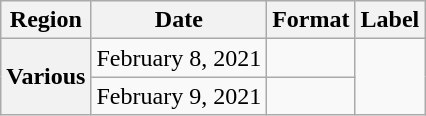<table class="wikitable plainrowheaders">
<tr>
<th>Region</th>
<th>Date</th>
<th>Format</th>
<th>Label</th>
</tr>
<tr>
<th rowspan="2" scope="row">Various</th>
<td>February 8, 2021</td>
<td></td>
<td rowspan="2"></td>
</tr>
<tr>
<td>February 9, 2021</td>
<td></td>
</tr>
</table>
